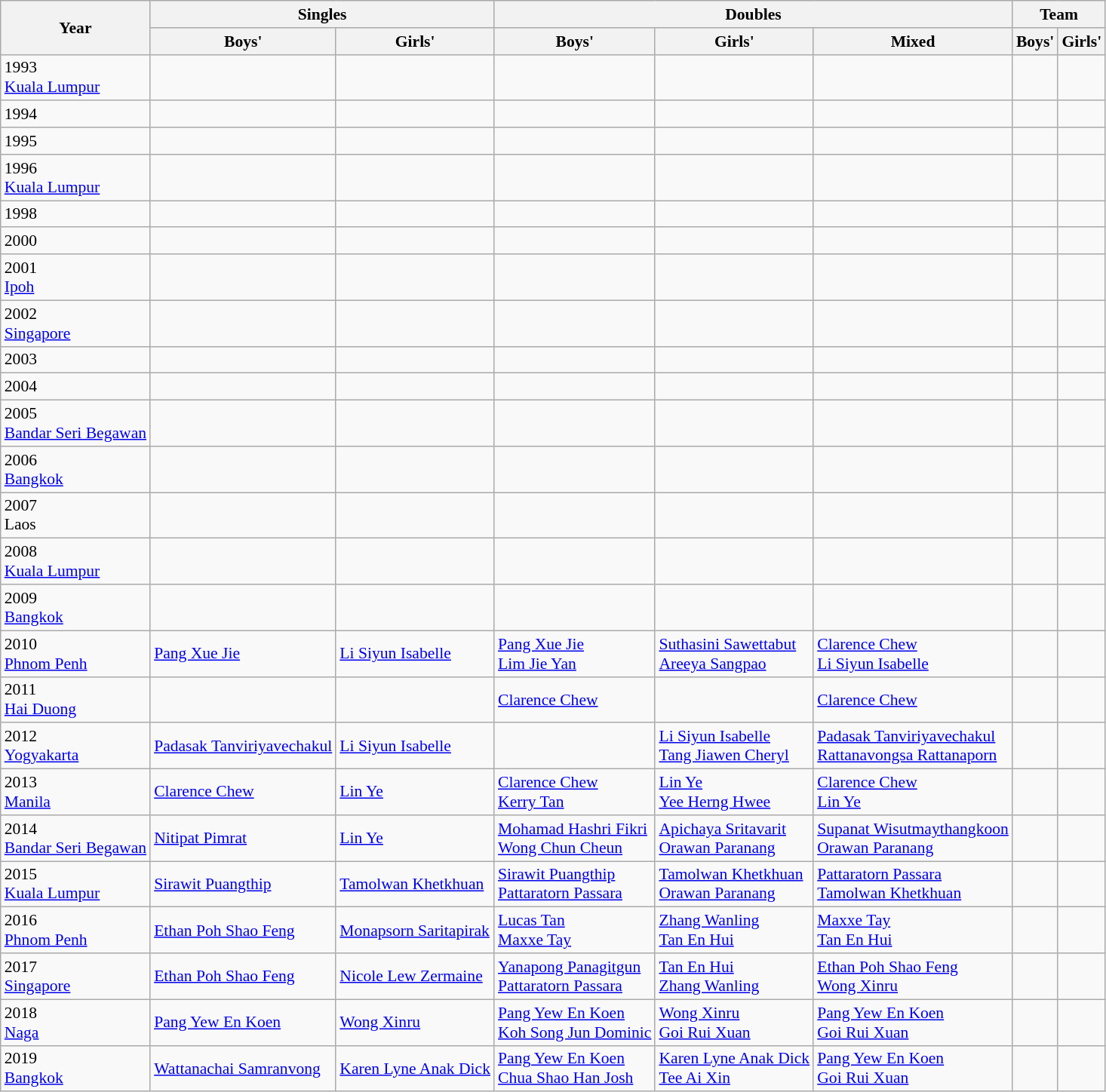<table class=wikitable style="font-size:90%;">
<tr>
<th rowspan=2>Year</th>
<th colspan=2>Singles</th>
<th colspan=3>Doubles</th>
<th colspan=2>Team</th>
</tr>
<tr>
<th>Boys'</th>
<th>Girls'</th>
<th>Boys'</th>
<th>Girls'</th>
<th>Mixed</th>
<th>Boys'</th>
<th>Girls'</th>
</tr>
<tr>
<td>1993<br><a href='#'>Kuala Lumpur</a></td>
<td></td>
<td></td>
<td></td>
<td></td>
<td></td>
<td></td>
<td></td>
</tr>
<tr>
<td>1994<br></td>
<td></td>
<td></td>
<td></td>
<td></td>
<td></td>
<td></td>
<td></td>
</tr>
<tr>
<td>1995<br></td>
<td></td>
<td></td>
<td></td>
<td></td>
<td></td>
<td></td>
<td></td>
</tr>
<tr>
<td>1996<br><a href='#'>Kuala Lumpur</a></td>
<td></td>
<td></td>
<td></td>
<td></td>
<td></td>
<td></td>
<td></td>
</tr>
<tr>
<td>1998<br></td>
<td></td>
<td></td>
<td></td>
<td></td>
<td></td>
<td></td>
<td></td>
</tr>
<tr>
<td>2000 <br></td>
<td></td>
<td></td>
<td></td>
<td></td>
<td></td>
<td></td>
<td></td>
</tr>
<tr>
<td>2001<br><a href='#'>Ipoh</a></td>
<td></td>
<td></td>
<td></td>
<td></td>
<td></td>
<td></td>
<td></td>
</tr>
<tr>
<td>2002<br><a href='#'>Singapore</a></td>
<td></td>
<td></td>
<td></td>
<td></td>
<td></td>
<td></td>
<td></td>
</tr>
<tr>
<td>2003<br></td>
<td></td>
<td></td>
<td></td>
<td></td>
<td></td>
<td></td>
<td></td>
</tr>
<tr>
<td>2004<br></td>
<td></td>
<td></td>
<td></td>
<td></td>
<td></td>
<td></td>
<td></td>
</tr>
<tr>
<td>2005<br><a href='#'>Bandar Seri Begawan</a></td>
<td></td>
<td></td>
<td></td>
<td></td>
<td></td>
<td></td>
<td></td>
</tr>
<tr>
<td>2006<br><a href='#'>Bangkok</a></td>
<td></td>
<td></td>
<td></td>
<td></td>
<td></td>
<td></td>
<td></td>
</tr>
<tr>
<td>2007<br>Laos</td>
<td></td>
<td></td>
<td></td>
<td></td>
<td></td>
<td></td>
<td></td>
</tr>
<tr>
<td>2008<br><a href='#'>Kuala Lumpur</a></td>
<td></td>
<td></td>
<td></td>
<td></td>
<td></td>
<td></td>
<td></td>
</tr>
<tr>
<td>2009<br><a href='#'>Bangkok</a></td>
<td></td>
<td></td>
<td></td>
<td></td>
<td></td>
<td></td>
<td></td>
</tr>
<tr>
<td>2010 <br><a href='#'>Phnom Penh</a></td>
<td> <a href='#'>Pang Xue Jie</a></td>
<td> <a href='#'>Li Siyun Isabelle</a></td>
<td> <a href='#'>Pang Xue Jie</a> <br>  <a href='#'>Lim Jie Yan</a></td>
<td> <a href='#'>Suthasini Sawettabut</a> <br>  <a href='#'>Areeya Sangpao</a></td>
<td> <a href='#'>Clarence Chew</a> <br>  <a href='#'>Li Siyun Isabelle</a></td>
<td></td>
<td></td>
</tr>
<tr>
<td>2011<br><a href='#'>Hai Duong</a></td>
<td></td>
<td></td>
<td> <a href='#'>Clarence Chew</a><br> </td>
<td></td>
<td> <a href='#'>Clarence Chew</a><br> </td>
<td></td>
<td></td>
</tr>
<tr>
<td>2012 <br><a href='#'>Yogyakarta</a></td>
<td><a href='#'>Padasak Tanviriyavechakul</a></td>
<td> <a href='#'>Li Siyun Isabelle</a></td>
<td></td>
<td> <a href='#'>Li Siyun Isabelle</a> <br>  <a href='#'>Tang Jiawen Cheryl</a></td>
<td><a href='#'>Padasak Tanviriyavechakul</a><br><a href='#'>Rattanavongsa Rattanaporn</a></td>
<td></td>
<td></td>
</tr>
<tr>
<td>2013<br><a href='#'>Manila</a></td>
<td> <a href='#'>Clarence Chew</a></td>
<td> <a href='#'>Lin Ye</a></td>
<td> <a href='#'>Clarence Chew</a> <br>  <a href='#'>Kerry Tan</a></td>
<td> <a href='#'>Lin Ye</a> <br>  <a href='#'>Yee Herng Hwee</a></td>
<td> <a href='#'>Clarence Chew</a> <br>  <a href='#'>Lin Ye</a></td>
<td></td>
<td></td>
</tr>
<tr>
<td>2014<br><a href='#'>Bandar Seri Begawan</a></td>
<td> <a href='#'>Nitipat Pimrat</a></td>
<td> <a href='#'>Lin Ye</a></td>
<td> <a href='#'>Mohamad Hashri Fikri</a> <br>  <a href='#'>Wong Chun Cheun</a></td>
<td> <a href='#'>Apichaya Sritavarit</a> <br>  <a href='#'>Orawan Paranang</a></td>
<td> <a href='#'>Supanat Wisutmaythangkoon</a> <br>  <a href='#'>Orawan Paranang</a></td>
<td></td>
<td></td>
</tr>
<tr>
<td>2015<br><a href='#'>Kuala Lumpur</a></td>
<td> <a href='#'>Sirawit Puangthip</a></td>
<td> <a href='#'>Tamolwan Khetkhuan</a></td>
<td> <a href='#'>Sirawit Puangthip</a> <br>  <a href='#'>Pattaratorn Passara</a></td>
<td> <a href='#'>Tamolwan Khetkhuan</a> <br>  <a href='#'>Orawan Paranang</a></td>
<td> <a href='#'>Pattaratorn Passara</a> <br>  <a href='#'>Tamolwan Khetkhuan</a></td>
<td></td>
<td></td>
</tr>
<tr>
<td>2016<br><a href='#'>Phnom Penh</a></td>
<td> <a href='#'>Ethan Poh Shao Feng</a></td>
<td><a href='#'>Monapsorn Saritapirak</a></td>
<td> <a href='#'>Lucas Tan</a> <br>  <a href='#'>Maxxe Tay</a></td>
<td> <a href='#'>Zhang Wanling</a> <br>  <a href='#'>Tan En Hui</a></td>
<td> <a href='#'>Maxxe Tay</a> <br>  <a href='#'>Tan En Hui</a></td>
<td></td>
<td></td>
</tr>
<tr>
<td>2017<br><a href='#'>Singapore</a></td>
<td> <a href='#'>Ethan Poh Shao Feng</a></td>
<td> <a href='#'>Nicole Lew Zermaine</a></td>
<td> <a href='#'>Yanapong Panagitgun</a> <br>  <a href='#'>Pattaratorn Passara</a></td>
<td> <a href='#'>Tan En Hui</a> <br>  <a href='#'>Zhang Wanling</a></td>
<td> <a href='#'>Ethan Poh Shao Feng</a> <br>  <a href='#'>Wong Xinru</a></td>
<td></td>
<td></td>
</tr>
<tr>
<td>2018<br><a href='#'>Naga</a></td>
<td> <a href='#'>Pang Yew En Koen</a></td>
<td> <a href='#'>Wong Xinru</a></td>
<td> <a href='#'>Pang Yew En Koen</a> <br>  <a href='#'>Koh Song Jun Dominic</a></td>
<td> <a href='#'>Wong Xinru</a> <br>  <a href='#'>Goi Rui Xuan</a></td>
<td> <a href='#'>Pang Yew En Koen</a> <br>  <a href='#'>Goi Rui Xuan</a></td>
<td></td>
<td></td>
</tr>
<tr>
<td>2019<br><a href='#'>Bangkok</a></td>
<td> <a href='#'>Wattanachai Samranvong</a></td>
<td> <a href='#'>Karen Lyne Anak Dick</a></td>
<td> <a href='#'>Pang Yew En Koen</a> <br>  <a href='#'>Chua Shao Han Josh</a></td>
<td> <a href='#'>Karen Lyne Anak Dick</a> <br>  <a href='#'>Tee Ai Xin</a></td>
<td> <a href='#'>Pang Yew En Koen</a> <br>  <a href='#'>Goi Rui Xuan</a></td>
<td></td>
<td></td>
</tr>
</table>
